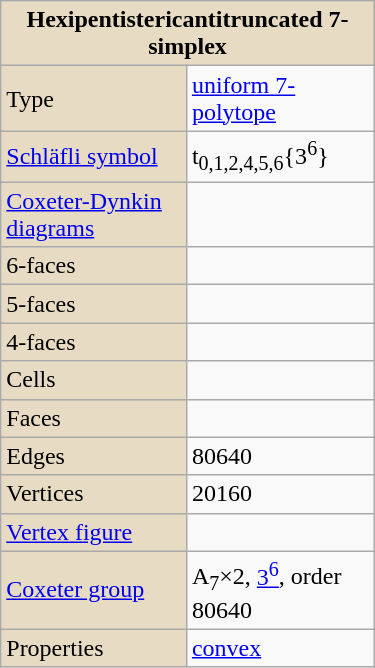<table class="wikitable" style="float:right; margin-left:8px; width:250px">
<tr>
<th style="background:#e7dcc3;" colspan="2">Hexipentistericantitruncated 7-simplex</th>
</tr>
<tr>
<td style="background:#e7dcc3;">Type</td>
<td><a href='#'>uniform 7-polytope</a></td>
</tr>
<tr>
<td style="background:#e7dcc3;"><a href='#'>Schläfli symbol</a></td>
<td>t<sub>0,1,2,4,5,6</sub>{3<sup>6</sup>}</td>
</tr>
<tr>
<td style="background:#e7dcc3;"><a href='#'>Coxeter-Dynkin diagrams</a></td>
<td></td>
</tr>
<tr>
<td style="background:#e7dcc3;">6-faces</td>
<td></td>
</tr>
<tr>
<td style="background:#e7dcc3;">5-faces</td>
<td></td>
</tr>
<tr>
<td style="background:#e7dcc3;">4-faces</td>
<td></td>
</tr>
<tr>
<td style="background:#e7dcc3;">Cells</td>
<td></td>
</tr>
<tr>
<td style="background:#e7dcc3;">Faces</td>
<td></td>
</tr>
<tr>
<td style="background:#e7dcc3;">Edges</td>
<td>80640</td>
</tr>
<tr>
<td style="background:#e7dcc3;">Vertices</td>
<td>20160</td>
</tr>
<tr>
<td style="background:#e7dcc3;"><a href='#'>Vertex figure</a></td>
<td></td>
</tr>
<tr>
<td style="background:#e7dcc3;"><a href='#'>Coxeter group</a></td>
<td>A<sub>7</sub>×2, <a href='#'>3<sup>6</sup></a>, order 80640</td>
</tr>
<tr>
<td style="background:#e7dcc3;">Properties</td>
<td><a href='#'>convex</a></td>
</tr>
</table>
